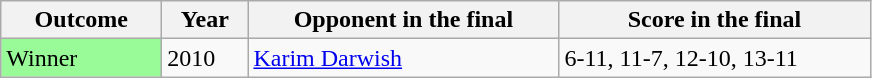<table class="sortable wikitable">
<tr>
<th width="100">Outcome</th>
<th width="50">Year</th>
<th width="200">Opponent in the final</th>
<th width="200">Score in the final</th>
</tr>
<tr>
<td bgcolor="98FB98">Winner</td>
<td>2010</td>
<td>   <a href='#'>Karim Darwish</a></td>
<td>6-11, 11-7, 12-10, 13-11</td>
</tr>
</table>
